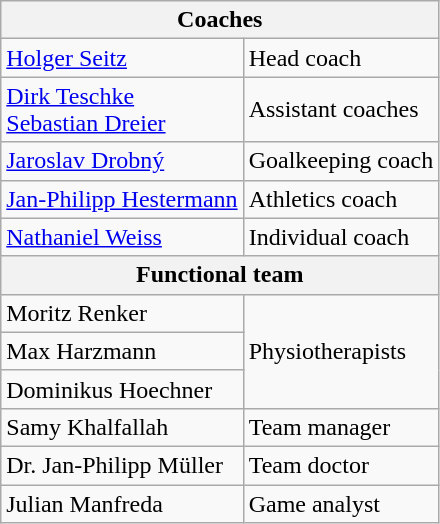<table class="wikitable">
<tr>
<th colspan="2">Coaches</th>
</tr>
<tr>
<td> <a href='#'>Holger Seitz</a></td>
<td>Head coach</td>
</tr>
<tr>
<td> <a href='#'>Dirk Teschke</a><br> <a href='#'>Sebastian Dreier</a></td>
<td>Assistant coaches</td>
</tr>
<tr>
<td> <a href='#'>Jaroslav Drobný</a></td>
<td>Goalkeeping coach</td>
</tr>
<tr>
<td> <a href='#'>Jan-Philipp Hestermann</a></td>
<td>Athletics coach</td>
</tr>
<tr>
<td> <a href='#'>Nathaniel Weiss</a></td>
<td>Individual coach</td>
</tr>
<tr>
<th colspan="2">Functional team</th>
</tr>
<tr>
<td> Moritz Renker</td>
<td rowspan="3">Physiotherapists</td>
</tr>
<tr>
<td> Max Harzmann</td>
</tr>
<tr>
<td> Dominikus Hoechner</td>
</tr>
<tr>
<td> Samy Khalfallah</td>
<td>Team manager</td>
</tr>
<tr>
<td> Dr. Jan-Philipp Müller</td>
<td>Team doctor</td>
</tr>
<tr>
<td> Julian Manfreda</td>
<td>Game analyst</td>
</tr>
</table>
